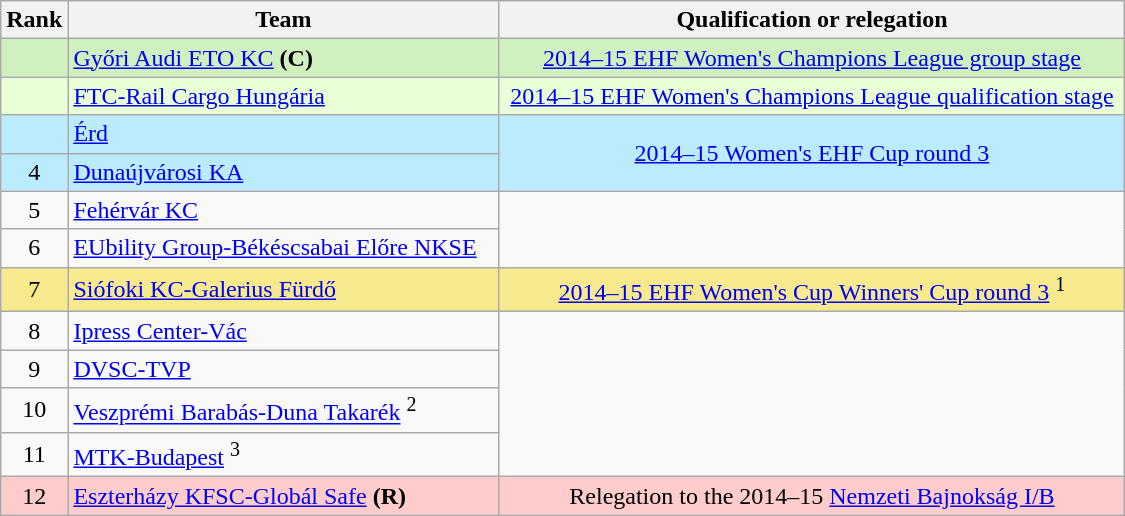<table class="wikitable">
<tr>
<th>Rank</th>
<th>Team</th>
<th>Qualification or relegation</th>
</tr>
<tr>
<td align="center" bgcolor=#D0F0C0></td>
<td width=280 align="left" bgcolor=#D0F0C0> <a href='#'>Győri Audi ETO KC</a> <strong>(C)</strong></td>
<td width=410 align="center" bgcolor=#D0F0C0><a href='#'>2014–15 EHF Women's Champions League group stage</a></td>
</tr>
<tr>
<td align="center" bgcolor=#E8FFD8></td>
<td align="left" bgcolor=#E8FFD8> <a href='#'>FTC-Rail Cargo Hungária</a></td>
<td align="center" bgcolor=#E8FFD8><a href='#'>2014–15 EHF Women's Champions League qualification stage</a></td>
</tr>
<tr>
<td align="center" bgcolor=#BBEBFF></td>
<td align="left" bgcolor=#BBEBFF> <a href='#'>Érd</a></td>
<td align="center" rowspan="2" bgcolor=#BBEBFF><a href='#'>2014–15 Women's EHF Cup round 3</a></td>
</tr>
<tr>
<td align="center" bgcolor=#BBEBFF>4</td>
<td align="left" bgcolor=#BBEBFF> <a href='#'>Dunaújvárosi KA</a></td>
</tr>
<tr>
<td align="center" bgcolor=>5</td>
<td align="left" bgcolor=> <a href='#'>Fehérvár KC</a></td>
</tr>
<tr>
<td align="center" bgcolor=>6</td>
<td align="left" bgcolor=> <a href='#'>EUbility Group-Békéscsabai Előre NKSE</a></td>
</tr>
<tr>
<td align="center" bgcolor=#F7E98E>7</td>
<td align="left" bgcolor=#F7E98E> <a href='#'>Siófoki KC-Galerius Fürdő</a></td>
<td align="center" bgcolor=#F7E98E><a href='#'>2014–15 EHF Women's Cup Winners' Cup round 3</a> <sup>1</sup></td>
</tr>
<tr>
<td align="center" bgcolor=>8</td>
<td align="left" bgcolor=> <a href='#'>Ipress Center-Vác</a></td>
</tr>
<tr>
<td align="center" bgcolor=>9</td>
<td align="left" bgcolor=> <a href='#'>DVSC-TVP</a></td>
</tr>
<tr>
<td align="center" bgcolor=>10</td>
<td align="left" bgcolor=> <a href='#'>Veszprémi Barabás-Duna Takarék</a> <sup>2</sup></td>
</tr>
<tr>
<td align="center" bgcolor=>11</td>
<td align="left" bgcolor=> <a href='#'>MTK-Budapest</a> <sup>3</sup></td>
</tr>
<tr>
<td align="center" bgcolor=#FFCCCC>12</td>
<td align="left" bgcolor=#FFCCCC> <a href='#'>Eszterházy KFSC-Globál Safe</a> <strong>(R)</strong></td>
<td align="center" bgcolor=#FFCCCC>Relegation to the 2014–15 <a href='#'>Nemzeti Bajnokság I/B</a></td>
</tr>
</table>
